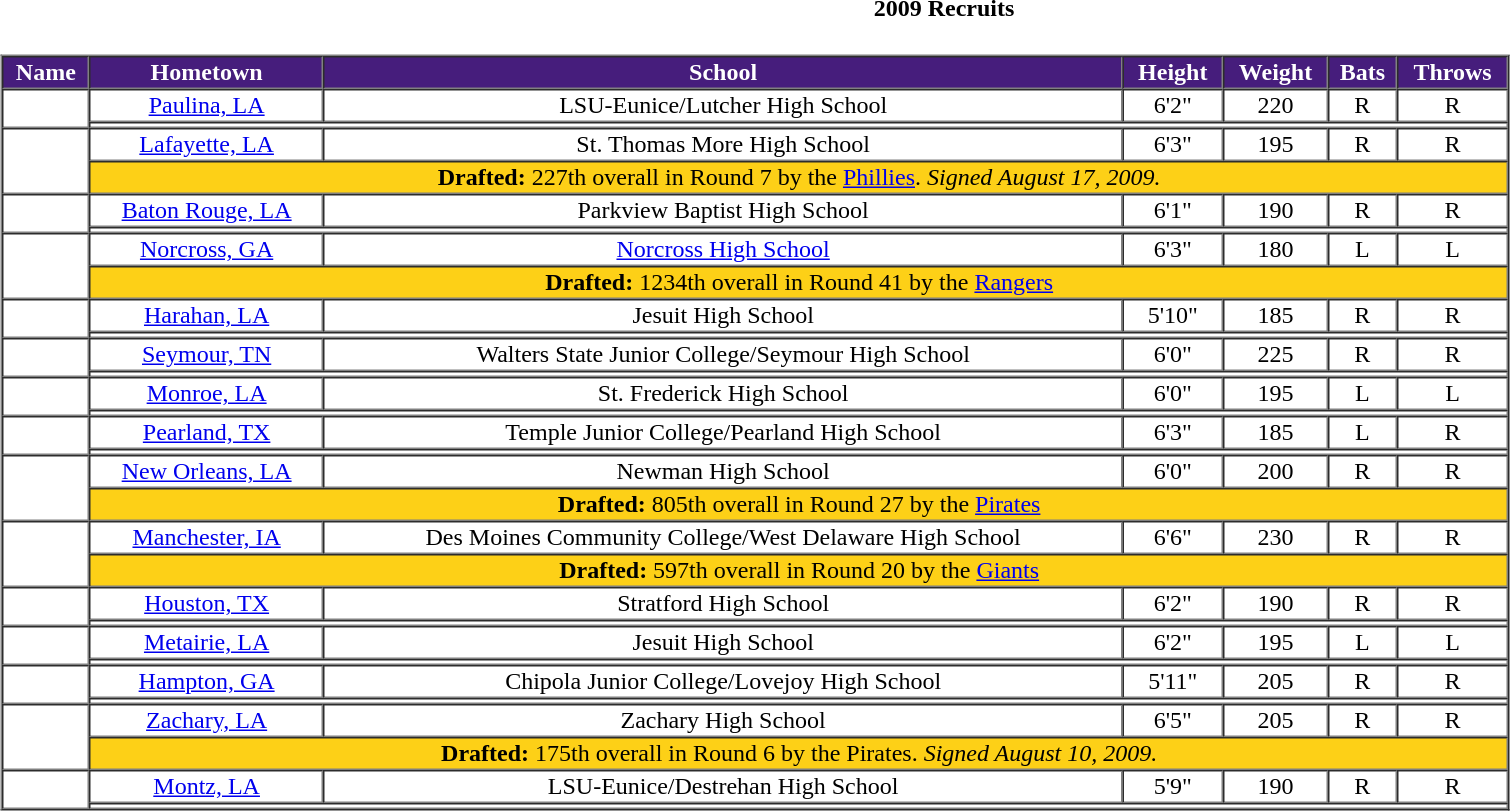<table border="0" width="100%" class="collapsible">
<tr>
<th>2009 Recruits</th>
</tr>
<tr>
<td valign="top"><br><table cellpadding="1" border="1" cellspacing="0" width="80%">
<tr>
<th style="background: #461D7C; color:white;">Name</th>
<th style="background: #461D7C; color:white;">Hometown</th>
<th style="background: #461D7C; color:white;">School</th>
<th style="background: #461D7C; color:white;">Height</th>
<th style="background: #461D7C; color:white;">Weight</th>
<th style="background: #461D7C; color:white;">Bats</th>
<th style="background: #461D7C; color:white;">Throws</th>
</tr>
<tr align="center">
<td rowspan="2"></td>
<td align="center"><a href='#'>Paulina, LA</a></td>
<td align="center">LSU-Eunice/Lutcher High School</td>
<td align="center">6'2"</td>
<td align="center">220</td>
<td align="center">R</td>
<td align="center">R</td>
</tr>
<tr>
<td bgcolor="#FFF" colspan="6" align="center"></td>
</tr>
<tr align="center">
<td rowspan="2"></td>
<td align="center"><a href='#'>Lafayette, LA</a></td>
<td align="center">St. Thomas More High School</td>
<td align="center">6'3"</td>
<td align="center">195</td>
<td align="center">R</td>
<td align="center">R</td>
</tr>
<tr>
<td bgcolor="#FDD017" colspan="6" align="center"><strong>Drafted:</strong> 227th overall in Round 7 by the <a href='#'>Phillies</a>.  <em>Signed August 17, 2009.</em></td>
</tr>
<tr align="center">
<td rowspan="2"></td>
<td align="center"><a href='#'>Baton Rouge, LA</a></td>
<td align="center">Parkview Baptist High School</td>
<td align="center">6'1"</td>
<td align="center">190</td>
<td align="center">R</td>
<td align="center">R</td>
</tr>
<tr>
<td bgcolor="#FFF" colspan="6" align="center"></td>
</tr>
<tr align="center">
<td rowspan="2"></td>
<td align="center"><a href='#'>Norcross, GA</a></td>
<td align="center"><a href='#'>Norcross High School</a></td>
<td align="center">6'3"</td>
<td align="center">180</td>
<td align="center">L</td>
<td align="center">L</td>
</tr>
<tr>
<td bgcolor="#FDD017" colspan="6" align="center"><strong>Drafted:</strong> 1234th overall in Round 41 by the <a href='#'>Rangers</a></td>
</tr>
<tr align="center">
<td rowspan="2"></td>
<td align="center"><a href='#'>Harahan, LA</a></td>
<td align="center">Jesuit High School</td>
<td align="center">5'10"</td>
<td align="center">185</td>
<td align="center">R</td>
<td align="center">R</td>
</tr>
<tr>
<td bgcolor="#FFF" colspan="6" align="center"></td>
</tr>
<tr align="center">
<td rowspan="2"></td>
<td align="center"><a href='#'>Seymour, TN</a></td>
<td align="center">Walters State Junior College/Seymour High School</td>
<td align="center">6'0"</td>
<td align="center">225</td>
<td align="center">R</td>
<td align="center">R</td>
</tr>
<tr>
<td bgcolor="#FFF" colspan="6" align="center"></td>
</tr>
<tr align="center">
<td rowspan="2"></td>
<td align="center"><a href='#'>Monroe, LA</a></td>
<td align="center">St. Frederick High School</td>
<td align="center">6'0"</td>
<td align="center">195</td>
<td align="center">L</td>
<td align="center">L</td>
</tr>
<tr>
<td bgcolor="#FFF" colspan="6" align="center"></td>
</tr>
<tr align="center">
<td rowspan="2"></td>
<td align="center"><a href='#'>Pearland, TX</a></td>
<td align="center">Temple Junior College/Pearland High School</td>
<td align="center">6'3"</td>
<td align="center">185</td>
<td align="center">L</td>
<td align="center">R</td>
</tr>
<tr>
<td bgcolor="#FFF" colspan="6" align="center"></td>
</tr>
<tr align="center">
<td rowspan="2"></td>
<td align="center"><a href='#'>New Orleans, LA</a></td>
<td align="center">Newman High School</td>
<td align="center">6'0"</td>
<td align="center">200</td>
<td align="center">R</td>
<td align="center">R</td>
</tr>
<tr>
<td bgcolor="#FDD017" colspan="6" align="center"><strong>Drafted:</strong> 805th overall in Round 27 by the <a href='#'>Pirates</a></td>
</tr>
<tr align="center">
<td rowspan="2"></td>
<td align="center"><a href='#'>Manchester, IA</a></td>
<td align="center">Des Moines Community College/West Delaware High School</td>
<td align="center">6'6"</td>
<td align="center">230</td>
<td align="center">R</td>
<td align="center">R</td>
</tr>
<tr>
<td bgcolor="#FDD017" colspan="6" align="center"><strong>Drafted:</strong> 597th overall in Round 20 by the <a href='#'>Giants</a></td>
</tr>
<tr align="center">
<td rowspan="2"></td>
<td align="center"><a href='#'>Houston, TX</a></td>
<td align="center">Stratford High School</td>
<td align="center">6'2"</td>
<td align="center">190</td>
<td align="center">R</td>
<td align="center">R</td>
</tr>
<tr>
<td bgcolor="#FFF" colspan="6" align="center"></td>
</tr>
<tr align="center">
<td rowspan="2"></td>
<td align="center"><a href='#'>Metairie, LA</a></td>
<td align="center">Jesuit High School</td>
<td align="center">6'2"</td>
<td align="center">195</td>
<td align="center">L</td>
<td align="center">L</td>
</tr>
<tr>
<td bgcolor="#FFF" colspan="6" align="center"></td>
</tr>
<tr align="center">
<td rowspan="2"></td>
<td align="center"><a href='#'>Hampton, GA</a></td>
<td align="center">Chipola Junior College/Lovejoy High School</td>
<td align="center">5'11"</td>
<td align="center">205</td>
<td align="center">R</td>
<td align="center">R</td>
</tr>
<tr>
<td bgcolor="#FFF" colspan="6" align="center"></td>
</tr>
<tr align="center">
<td rowspan="2"></td>
<td align="center"><a href='#'>Zachary, LA</a></td>
<td align="center">Zachary High School</td>
<td align="center">6'5"</td>
<td align="center">205</td>
<td align="center">R</td>
<td align="center">R</td>
</tr>
<tr>
<td bgcolor="#FDD017" colspan="6" align="center"><strong>Drafted:</strong> 175th overall in Round 6 by the Pirates.  <em>Signed August 10, 2009.</em></td>
</tr>
<tr align="center">
<td rowspan="2"></td>
<td align="center"><a href='#'>Montz, LA</a></td>
<td align="center">LSU-Eunice/Destrehan High School</td>
<td align="center">5'9"</td>
<td align="center">190</td>
<td align="center">R</td>
<td align="center">R</td>
</tr>
<tr>
<td bgcolor="#FFF" colspan="6" align="center"></td>
</tr>
</table>
</td>
</tr>
</table>
